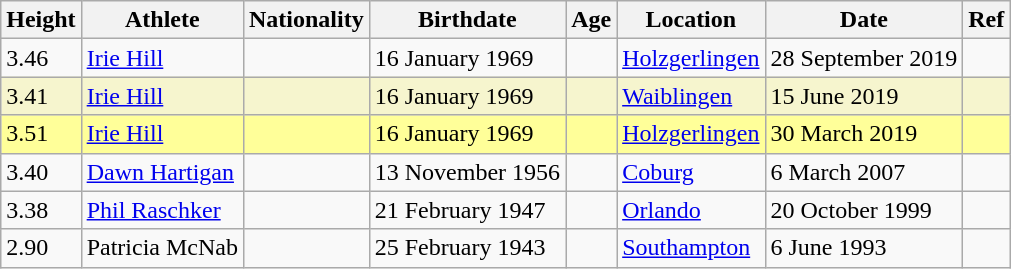<table class="wikitable">
<tr>
<th>Height</th>
<th>Athlete</th>
<th>Nationality</th>
<th>Birthdate</th>
<th>Age</th>
<th>Location</th>
<th>Date</th>
<th>Ref</th>
</tr>
<tr>
<td>3.46</td>
<td><a href='#'>Irie Hill</a></td>
<td></td>
<td>16 January 1969</td>
<td></td>
<td><a href='#'>Holzgerlingen</a></td>
<td>28 September 2019</td>
<td></td>
</tr>
<tr bgcolor=#f6F5CE>
<td>3.41</td>
<td><a href='#'>Irie Hill</a></td>
<td></td>
<td>16 January 1969</td>
<td></td>
<td><a href='#'>Waiblingen</a></td>
<td>15 June 2019</td>
<td></td>
</tr>
<tr style="background:#ff9;">
<td>3.51 </td>
<td><a href='#'>Irie Hill</a></td>
<td></td>
<td>16 January 1969</td>
<td></td>
<td><a href='#'>Holzgerlingen</a></td>
<td>30 March 2019</td>
<td></td>
</tr>
<tr>
<td>3.40</td>
<td><a href='#'>Dawn Hartigan</a></td>
<td></td>
<td>13 November 1956</td>
<td></td>
<td><a href='#'>Coburg</a></td>
<td>6 March 2007</td>
<td></td>
</tr>
<tr>
<td>3.38</td>
<td><a href='#'>Phil Raschker</a></td>
<td></td>
<td>21 February 1947</td>
<td></td>
<td><a href='#'>Orlando</a></td>
<td>20 October 1999</td>
<td></td>
</tr>
<tr>
<td>2.90</td>
<td>Patricia McNab</td>
<td></td>
<td>25 February 1943</td>
<td></td>
<td><a href='#'>Southampton</a></td>
<td>6 June 1993</td>
<td></td>
</tr>
</table>
